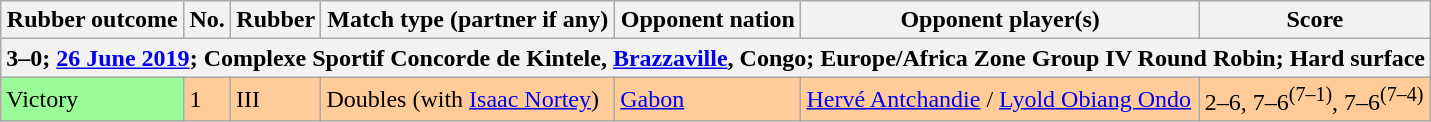<table class=wikitable>
<tr>
<th>Rubber outcome</th>
<th>No.</th>
<th>Rubber</th>
<th>Match type (partner if any)</th>
<th>Opponent nation</th>
<th>Opponent player(s)</th>
<th>Score</th>
</tr>
<tr>
<th colspan=7>3–0; <a href='#'>26 June 2019</a>; Complexe Sportif Concorde de Kintele, <a href='#'>Brazzaville</a>, Congo; Europe/Africa Zone Group IV Round Robin; Hard surface</th>
</tr>
<tr bgcolor=#FFCC99>
<td bgcolor=98FB98>Victory</td>
<td>1</td>
<td>III</td>
<td>Doubles (with <a href='#'>Isaac Nortey</a>)</td>
<td> <a href='#'>Gabon</a></td>
<td><a href='#'>Hervé Antchandie</a> / <a href='#'>Lyold Obiang Ondo</a></td>
<td>2–6, 7–6<sup>(7–1)</sup>, 7–6<sup>(7–4)</sup></td>
</tr>
</table>
